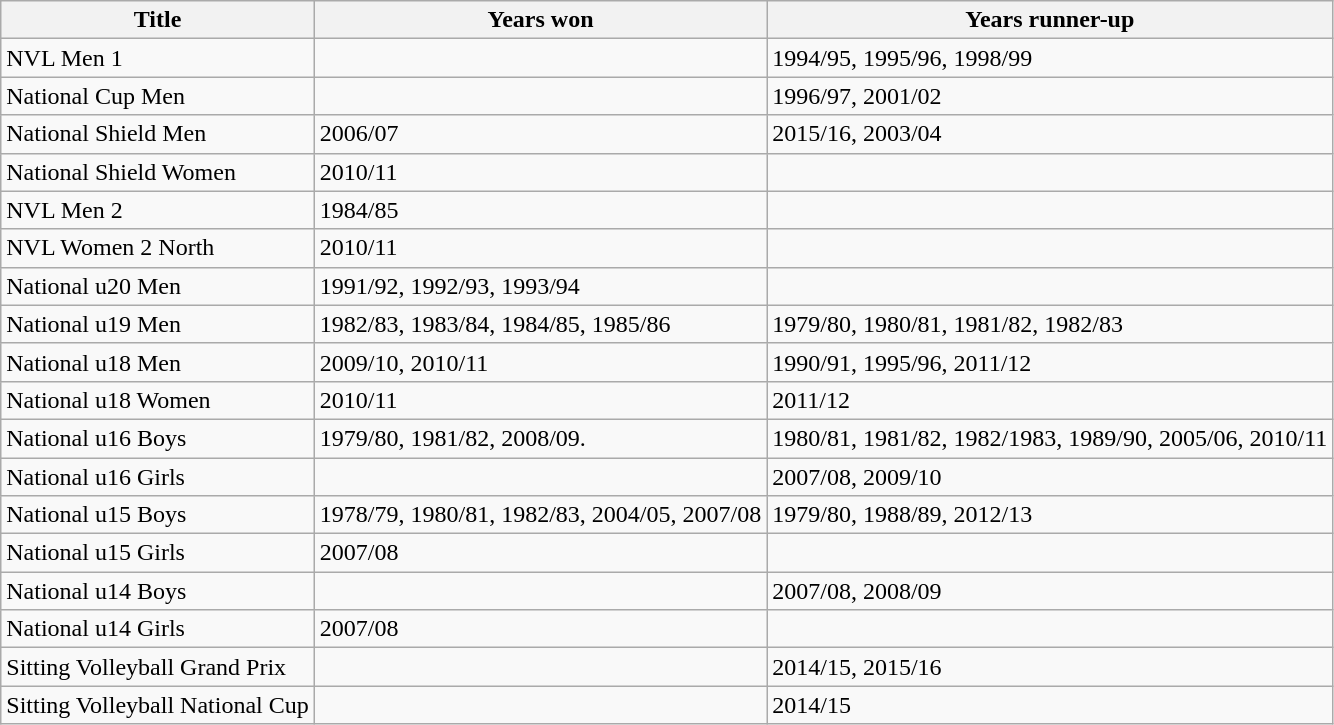<table class="wikitable">
<tr>
<th>Title</th>
<th>Years won</th>
<th>Years runner-up</th>
</tr>
<tr>
<td>NVL Men 1</td>
<td></td>
<td>1994/95, 1995/96, 1998/99</td>
</tr>
<tr>
<td>National Cup Men</td>
<td></td>
<td>1996/97, 2001/02</td>
</tr>
<tr>
<td>National Shield Men</td>
<td>2006/07</td>
<td>2015/16, 2003/04</td>
</tr>
<tr>
<td>National Shield Women</td>
<td>2010/11</td>
<td></td>
</tr>
<tr>
<td>NVL Men 2</td>
<td>1984/85</td>
<td></td>
</tr>
<tr>
<td>NVL Women 2 North</td>
<td>2010/11</td>
<td></td>
</tr>
<tr>
<td>National u20 Men</td>
<td>1991/92, 1992/93, 1993/94</td>
<td></td>
</tr>
<tr>
<td>National u19 Men</td>
<td>1982/83, 1983/84, 1984/85, 1985/86</td>
<td>1979/80, 1980/81, 1981/82, 1982/83</td>
</tr>
<tr>
<td>National u18 Men</td>
<td>2009/10, 2010/11</td>
<td>1990/91, 1995/96, 2011/12</td>
</tr>
<tr>
<td>National u18 Women</td>
<td>2010/11</td>
<td>2011/12</td>
</tr>
<tr>
<td>National u16 Boys</td>
<td>1979/80, 1981/82, 2008/09.</td>
<td>1980/81, 1981/82, 1982/1983, 1989/90, 2005/06, 2010/11</td>
</tr>
<tr>
<td>National u16 Girls</td>
<td></td>
<td>2007/08, 2009/10</td>
</tr>
<tr>
<td>National u15 Boys</td>
<td>1978/79, 1980/81, 1982/83, 2004/05, 2007/08</td>
<td>1979/80, 1988/89, 2012/13</td>
</tr>
<tr>
<td>National u15 Girls</td>
<td>2007/08</td>
<td></td>
</tr>
<tr>
<td>National u14 Boys</td>
<td></td>
<td>2007/08, 2008/09</td>
</tr>
<tr>
<td>National u14 Girls</td>
<td>2007/08</td>
<td></td>
</tr>
<tr>
<td>Sitting Volleyball Grand Prix</td>
<td></td>
<td>2014/15, 2015/16</td>
</tr>
<tr>
<td>Sitting Volleyball National Cup</td>
<td></td>
<td>2014/15</td>
</tr>
</table>
